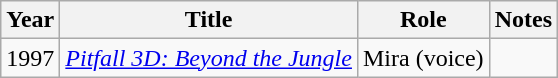<table class = "wikitable sortable">
<tr>
<th>Year</th>
<th>Title</th>
<th>Role</th>
<th class = "unsortable">Notes</th>
</tr>
<tr>
<td>1997</td>
<td><em><a href='#'>Pitfall 3D: Beyond the Jungle</a></em></td>
<td>Mira (voice)</td>
<td></td>
</tr>
</table>
